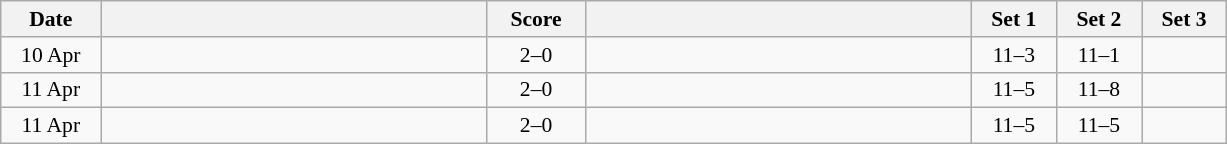<table class="wikitable" style="text-align: center; font-size:90% ">
<tr>
<th width="60">Date</th>
<th align="right" width="250"></th>
<th width="60">Score</th>
<th align="left" width="250"></th>
<th width="50">Set 1</th>
<th width="50">Set 2</th>
<th width="50">Set 3</th>
</tr>
<tr>
<td>10 Apr</td>
<td align=left><strong><br></strong></td>
<td align=center>2–0</td>
<td align=left><br></td>
<td>11–3</td>
<td>11–1</td>
<td></td>
</tr>
<tr>
<td>11 Apr</td>
<td align=left><strong><br></strong></td>
<td align=center>2–0</td>
<td align=left><br></td>
<td>11–5</td>
<td>11–8</td>
<td></td>
</tr>
<tr>
<td>11 Apr</td>
<td align=left><strong><br></strong></td>
<td align=center>2–0</td>
<td align=left><br></td>
<td>11–5</td>
<td>11–5</td>
<td></td>
</tr>
</table>
